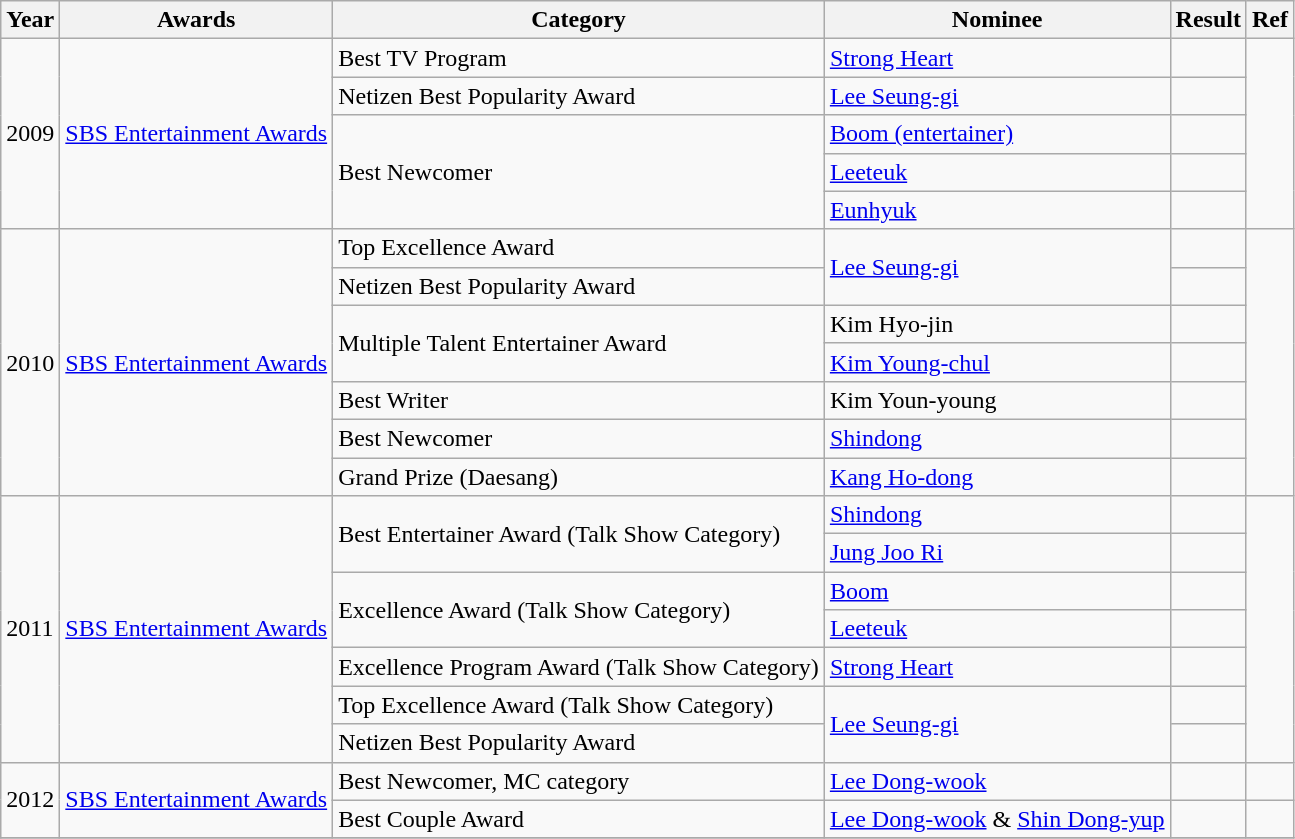<table class="wikitable">
<tr>
<th>Year</th>
<th>Awards</th>
<th>Category</th>
<th>Nominee</th>
<th>Result</th>
<th>Ref</th>
</tr>
<tr>
<td rowspan=5>2009</td>
<td rowspan=5><a href='#'>SBS Entertainment Awards</a></td>
<td>Best TV Program</td>
<td><a href='#'>Strong Heart</a></td>
<td></td>
<td rowspan=5></td>
</tr>
<tr>
<td>Netizen Best Popularity Award</td>
<td><a href='#'>Lee Seung-gi</a></td>
<td></td>
</tr>
<tr>
<td rowspan=3>Best Newcomer</td>
<td><a href='#'>Boom (entertainer)</a></td>
<td></td>
</tr>
<tr>
<td><a href='#'>Leeteuk</a></td>
<td></td>
</tr>
<tr>
<td><a href='#'>Eunhyuk</a></td>
<td></td>
</tr>
<tr>
<td rowspan=7>2010</td>
<td rowspan=7><a href='#'>SBS Entertainment Awards</a></td>
<td>Top Excellence Award</td>
<td rowspan=2><a href='#'>Lee Seung-gi</a></td>
<td></td>
<td rowspan=7></td>
</tr>
<tr>
<td>Netizen Best Popularity Award</td>
<td></td>
</tr>
<tr>
<td rowspan=2>Multiple Talent Entertainer Award</td>
<td>Kim Hyo-jin</td>
<td></td>
</tr>
<tr>
<td><a href='#'>Kim Young-chul</a></td>
<td></td>
</tr>
<tr>
<td>Best Writer</td>
<td>Kim Youn-young</td>
<td></td>
</tr>
<tr>
<td>Best Newcomer</td>
<td><a href='#'>Shindong</a></td>
<td></td>
</tr>
<tr>
<td>Grand Prize (Daesang)</td>
<td><a href='#'>Kang Ho-dong</a></td>
<td></td>
</tr>
<tr>
<td rowspan=7>2011</td>
<td rowspan=7><a href='#'>SBS Entertainment Awards</a></td>
<td rowspan=2>Best Entertainer Award (Talk Show Category)</td>
<td><a href='#'>Shindong</a></td>
<td></td>
<td rowspan=7></td>
</tr>
<tr>
<td><a href='#'>Jung Joo Ri</a></td>
<td></td>
</tr>
<tr>
<td rowspan=2>Excellence Award (Talk Show Category)</td>
<td><a href='#'>Boom</a></td>
<td></td>
</tr>
<tr>
<td><a href='#'>Leeteuk</a></td>
<td></td>
</tr>
<tr>
<td>Excellence Program Award (Talk Show Category)</td>
<td><a href='#'>Strong Heart</a></td>
<td></td>
</tr>
<tr>
<td>Top Excellence Award (Talk Show Category)</td>
<td rowspan=2><a href='#'>Lee Seung-gi</a></td>
<td></td>
</tr>
<tr>
<td>Netizen Best Popularity Award</td>
<td></td>
</tr>
<tr>
<td rowspan=2>2012</td>
<td rowspan=2><a href='#'>SBS Entertainment Awards</a></td>
<td>Best Newcomer, MC category</td>
<td><a href='#'>Lee Dong-wook</a></td>
<td></td>
<td></td>
</tr>
<tr>
<td>Best Couple Award</td>
<td><a href='#'>Lee Dong-wook</a> & <a href='#'>Shin Dong-yup</a></td>
<td></td>
<td></td>
</tr>
<tr>
</tr>
</table>
